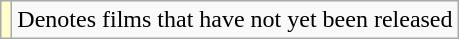<table class="wikitable">
<tr>
<td style="background:#FFFFCC;"></td>
<td>Denotes films that have not yet been released</td>
</tr>
</table>
